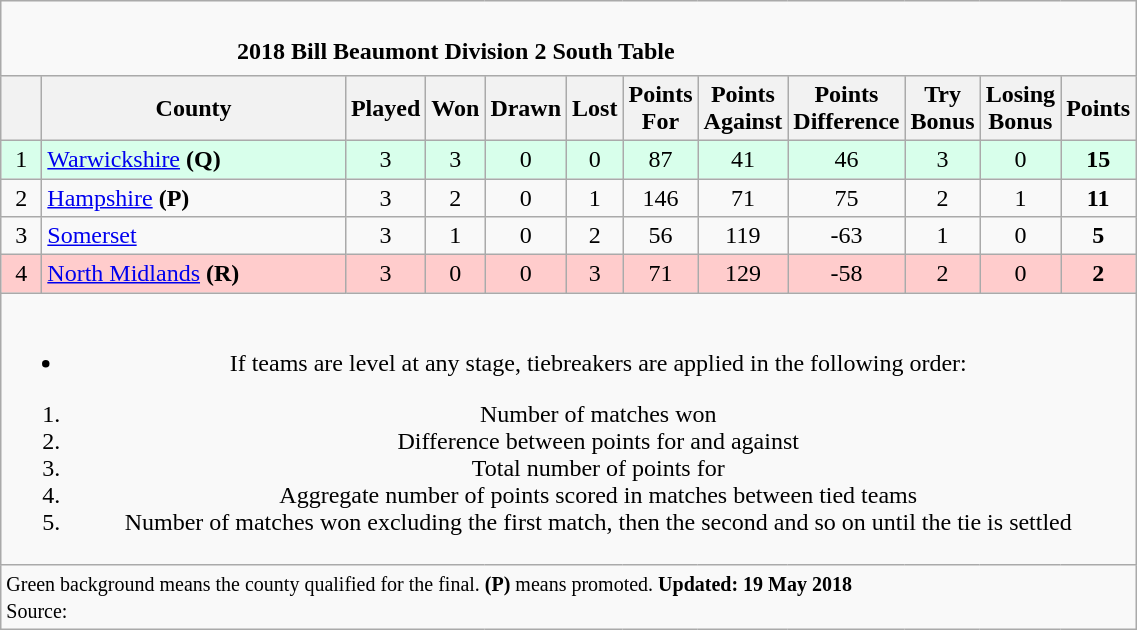<table class="wikitable" style="text-align: center;">
<tr>
<td colspan="15" cellpadding="0" cellspacing="0"><br><table border="0" width="80%" cellpadding="0" cellspacing="0">
<tr>
<td width=20% style="border:0px"></td>
<td style="border:0px"><strong>2018 Bill Beaumont Division 2 South Table</strong></td>
<td width=20% style="border:0px" align=right></td>
</tr>
</table>
</td>
</tr>
<tr>
<th bgcolor="#efefef" width="20"></th>
<th bgcolor="#efefef" width="195">County</th>
<th bgcolor="#efefef" width="20">Played</th>
<th bgcolor="#efefef" width="20">Won</th>
<th bgcolor="#efefef" width="20">Drawn</th>
<th bgcolor="#efefef" width="20">Lost</th>
<th bgcolor="#efefef" width="20">Points For</th>
<th bgcolor="#efefef" width="20">Points Against</th>
<th bgcolor="#efefef" width="20">Points Difference</th>
<th bgcolor="#efefef" width="20">Try Bonus</th>
<th bgcolor="#efefef" width="20">Losing Bonus</th>
<th bgcolor="#efefef" width="20">Points</th>
</tr>
<tr bgcolor=#d8ffeb align=center>
<td>1</td>
<td style="text-align:left;"><a href='#'>Warwickshire</a> <strong>(Q)</strong></td>
<td>3</td>
<td>3</td>
<td>0</td>
<td>0</td>
<td>87</td>
<td>41</td>
<td>46</td>
<td>3</td>
<td>0</td>
<td><strong>15</strong></td>
</tr>
<tr>
<td>2</td>
<td style="text-align:left;"><a href='#'>Hampshire</a> <strong>(P)</strong></td>
<td>3</td>
<td>2</td>
<td>0</td>
<td>1</td>
<td>146</td>
<td>71</td>
<td>75</td>
<td>2</td>
<td>1</td>
<td><strong>11</strong></td>
</tr>
<tr>
<td>3</td>
<td style="text-align:left;"><a href='#'>Somerset</a></td>
<td>3</td>
<td>1</td>
<td>0</td>
<td>2</td>
<td>56</td>
<td>119</td>
<td>-63</td>
<td>1</td>
<td>0</td>
<td><strong>5</strong></td>
</tr>
<tr style="background-color:#ffcccc;">
<td>4</td>
<td style="text-align:left;"><a href='#'>North Midlands</a> <strong>(R)</strong></td>
<td>3</td>
<td>0</td>
<td>0</td>
<td>3</td>
<td>71</td>
<td>129</td>
<td>-58</td>
<td>2</td>
<td>0</td>
<td><strong>2</strong></td>
</tr>
<tr>
<td colspan="15"><br><ul><li>If teams are level at any stage, tiebreakers are applied in the following order:</li></ul><ol><li>Number of matches won</li><li>Difference between points for and against</li><li>Total number of points for</li><li>Aggregate number of points scored in matches between tied teams</li><li>Number of matches won excluding the first match, then the second and so on until the tie is settled</li></ol></td>
</tr>
<tr | style="text-align:left;" |>
<td colspan="15" style="border:0px"><small><span>Green background</span> means the county qualified for the final. <strong>(P)</strong> means promoted. <strong>Updated: 19 May 2018</strong><br>Source: </small></td>
</tr>
</table>
